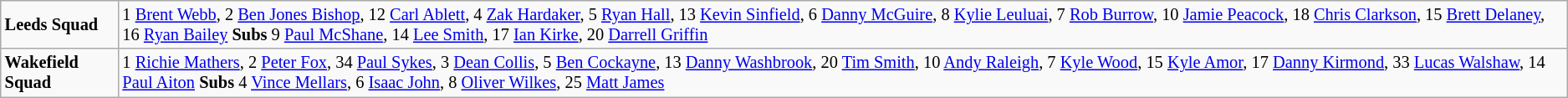<table class="wikitable" style="font-size:85%;">
<tr>
<td><strong>Leeds Squad</strong></td>
<td>1 <a href='#'>Brent Webb</a>, 2 <a href='#'>Ben Jones Bishop</a>, 12 <a href='#'>Carl Ablett</a>, 4 <a href='#'>Zak Hardaker</a>, 5 <a href='#'>Ryan Hall</a>, 13 <a href='#'>Kevin Sinfield</a>, 6 <a href='#'>Danny McGuire</a>, 8 <a href='#'>Kylie Leuluai</a>, 7 <a href='#'>Rob Burrow</a>, 10 <a href='#'>Jamie Peacock</a>, 18 <a href='#'>Chris Clarkson</a>, 15 <a href='#'>Brett Delaney</a>, 16 <a href='#'>Ryan Bailey</a> <strong>Subs</strong> 9 <a href='#'>Paul McShane</a>, 14 <a href='#'>Lee Smith</a>, 17 <a href='#'>Ian Kirke</a>, 20 <a href='#'>Darrell Griffin</a></td>
</tr>
<tr>
<td><strong>Wakefield Squad</strong></td>
<td>1 <a href='#'>Richie Mathers</a>, 2 <a href='#'>Peter Fox</a>, 34 <a href='#'>Paul Sykes</a>, 3 <a href='#'>Dean Collis</a>, 5 <a href='#'>Ben Cockayne</a>, 13 <a href='#'>Danny Washbrook</a>, 20 <a href='#'>Tim Smith</a>, 10 <a href='#'>Andy Raleigh</a>, 7 <a href='#'>Kyle Wood</a>, 15 <a href='#'>Kyle Amor</a>, 17 <a href='#'>Danny Kirmond</a>, 33 <a href='#'>Lucas Walshaw</a>, 14 <a href='#'>Paul Aiton</a> <strong>Subs</strong> 4 <a href='#'>Vince Mellars</a>, 6 <a href='#'>Isaac John</a>, 8 <a href='#'>Oliver Wilkes</a>, 25 <a href='#'>Matt James</a></td>
</tr>
</table>
